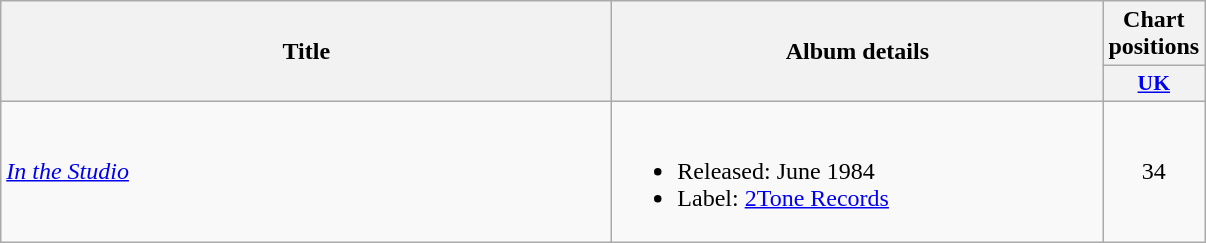<table class="wikitable plainrowheaders">
<tr>
<th scope="col" rowspan="2" style="width:25em;">Title</th>
<th scope="col" rowspan="2" style="width:20em;">Album details</th>
<th scope="col" colspan="11">Chart positions</th>
</tr>
<tr>
<th scope="col" style="width:3em;font-size:90%;"><a href='#'>UK</a><br></th>
</tr>
<tr>
<td><em><a href='#'>In the Studio</a></em></td>
<td><br><ul><li>Released: June 1984</li><li>Label: <a href='#'>2Tone Records</a></li></ul></td>
<td align="center">34</td>
</tr>
</table>
